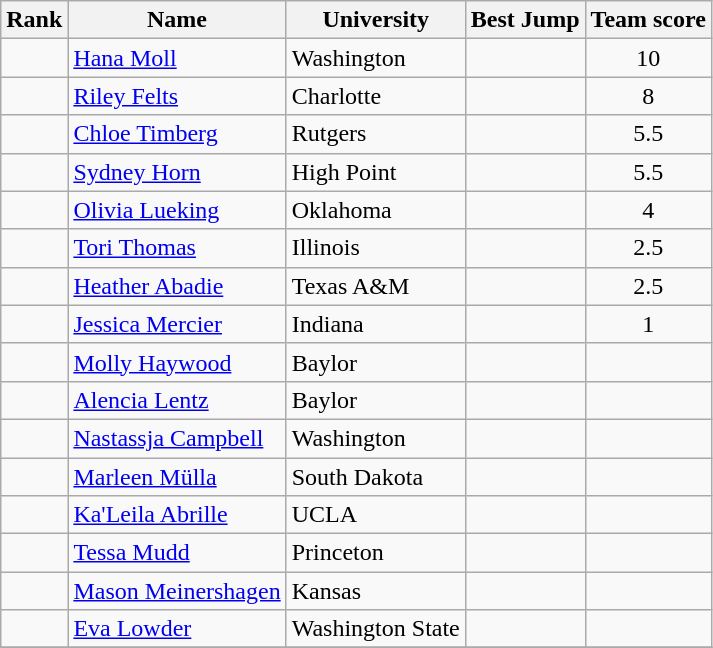<table class="wikitable sortable plainrowheaders" style="text-align:center">
<tr>
<th scope="col">Rank</th>
<th scope="col">Name</th>
<th scope="col">University</th>
<th scope="col">Best Jump</th>
<th scope="col">Team score</th>
</tr>
<tr>
<td></td>
<td align=left> <a href='#'>Hana Moll</a></td>
<td align=left>Washington</td>
<td><strong></strong></td>
<td>10</td>
</tr>
<tr>
<td></td>
<td align=left> <a href='#'>Riley Felts</a></td>
<td align=left>Charlotte</td>
<td><strong></strong></td>
<td>8</td>
</tr>
<tr>
<td></td>
<td align=left> <a href='#'>Chloe Timberg</a></td>
<td align=left>Rutgers</td>
<td><strong></strong></td>
<td>5.5</td>
</tr>
<tr>
<td></td>
<td align=left> <a href='#'>Sydney Horn</a></td>
<td align=left>High Point</td>
<td><strong></strong></td>
<td>5.5</td>
</tr>
<tr>
<td></td>
<td align=left> <a href='#'>Olivia Lueking</a></td>
<td align=left>Oklahoma</td>
<td><strong></strong></td>
<td>4</td>
</tr>
<tr>
<td></td>
<td align=left> <a href='#'>Tori Thomas</a></td>
<td align=left>Illinois</td>
<td><strong></strong></td>
<td>2.5</td>
</tr>
<tr>
<td></td>
<td align=left> <a href='#'>Heather Abadie</a></td>
<td align=left>Texas A&M</td>
<td><strong></strong></td>
<td>2.5</td>
</tr>
<tr>
<td></td>
<td align=left> <a href='#'>Jessica Mercier</a></td>
<td align=left>Indiana</td>
<td><strong></strong></td>
<td>1</td>
</tr>
<tr>
<td></td>
<td align=left> <a href='#'>Molly Haywood</a></td>
<td align=left>Baylor</td>
<td><strong></strong></td>
<td></td>
</tr>
<tr>
<td></td>
<td align=left> <a href='#'>Alencia Lentz</a></td>
<td align=left>Baylor</td>
<td><strong></strong></td>
<td></td>
</tr>
<tr>
<td></td>
<td align=left> <a href='#'>Nastassja Campbell</a></td>
<td align=left>Washington</td>
<td><strong></strong></td>
<td></td>
</tr>
<tr>
<td></td>
<td align=left> <a href='#'>Marleen Mülla</a></td>
<td align=left>South Dakota</td>
<td><strong></strong></td>
<td></td>
</tr>
<tr>
<td></td>
<td align=left> <a href='#'>Ka'Leila Abrille</a></td>
<td align=left>UCLA</td>
<td><strong></strong></td>
<td></td>
</tr>
<tr>
<td></td>
<td align=left> <a href='#'>Tessa Mudd</a></td>
<td align=left>Princeton</td>
<td><strong></strong></td>
<td></td>
</tr>
<tr>
<td></td>
<td align=left> <a href='#'>Mason Meinershagen</a></td>
<td align=left>Kansas</td>
<td><strong></strong></td>
<td></td>
</tr>
<tr>
<td></td>
<td align=left> <a href='#'>Eva Lowder</a></td>
<td align=left>Washington State</td>
<td><strong></strong></td>
<td></td>
</tr>
<tr>
</tr>
</table>
